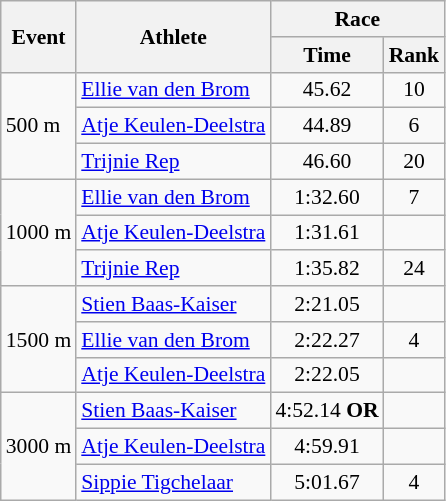<table class="wikitable" border="1" style="font-size:90%">
<tr>
<th rowspan=2>Event</th>
<th rowspan=2>Athlete</th>
<th colspan=2>Race</th>
</tr>
<tr>
<th>Time</th>
<th>Rank</th>
</tr>
<tr>
<td rowspan=3>500 m</td>
<td><a href='#'>Ellie van den Brom</a></td>
<td align=center>45.62</td>
<td align=center>10</td>
</tr>
<tr>
<td><a href='#'>Atje Keulen-Deelstra</a></td>
<td align=center>44.89</td>
<td align=center>6</td>
</tr>
<tr>
<td><a href='#'>Trijnie Rep</a></td>
<td align=center>46.60</td>
<td align=center>20</td>
</tr>
<tr>
<td rowspan=3>1000 m</td>
<td><a href='#'>Ellie van den Brom</a></td>
<td align=center>1:32.60</td>
<td align=center>7</td>
</tr>
<tr>
<td><a href='#'>Atje Keulen-Deelstra</a></td>
<td align=center>1:31.61</td>
<td align=center></td>
</tr>
<tr>
<td><a href='#'>Trijnie Rep</a></td>
<td align=center>1:35.82</td>
<td align=center>24</td>
</tr>
<tr>
<td rowspan=3>1500 m</td>
<td><a href='#'>Stien Baas-Kaiser</a></td>
<td align=center>2:21.05</td>
<td align=center></td>
</tr>
<tr>
<td><a href='#'>Ellie van den Brom</a></td>
<td align=center>2:22.27</td>
<td align=center>4</td>
</tr>
<tr>
<td><a href='#'>Atje Keulen-Deelstra</a></td>
<td align=center>2:22.05</td>
<td align=center></td>
</tr>
<tr>
<td rowspan=3>3000 m</td>
<td><a href='#'>Stien Baas-Kaiser</a></td>
<td align=center>4:52.14 <strong>OR</strong></td>
<td align=center></td>
</tr>
<tr>
<td><a href='#'>Atje Keulen-Deelstra</a></td>
<td align=center>4:59.91</td>
<td align=center></td>
</tr>
<tr>
<td><a href='#'>Sippie Tigchelaar</a></td>
<td align=center>5:01.67</td>
<td align=center>4</td>
</tr>
</table>
